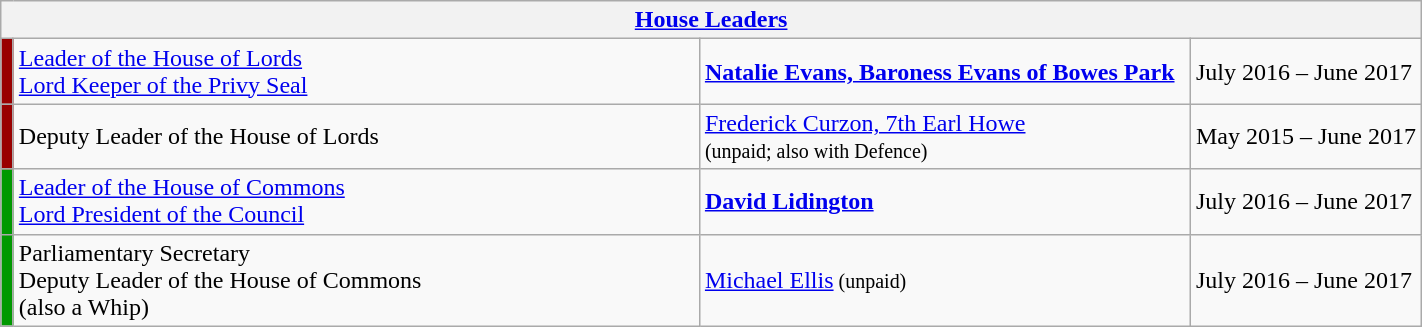<table class="wikitable">
<tr>
<th colspan="4"><a href='#'>House Leaders</a></th>
</tr>
<tr>
<td style="width:1px; background:#900;"></td>
<td><a href='#'>Leader of the House of Lords</a><br><a href='#'>Lord Keeper of the Privy Seal</a></td>
<td><strong><a href='#'>Natalie Evans, Baroness Evans of Bowes Park</a></strong></td>
<td>July 2016 – June 2017</td>
</tr>
<tr>
<td style="width:1px; background:#900;"></td>
<td>Deputy Leader of the House of Lords</td>
<td><a href='#'>Frederick Curzon, 7th Earl Howe</a><br><small>(unpaid; also with Defence)</small></td>
<td>May 2015 – June 2017</td>
</tr>
<tr>
<td style="width:1px; background:#090;"></td>
<td style="width: 450px;"><a href='#'>Leader of the House of Commons</a><br><a href='#'>Lord President of the Council</a></td>
<td style="width: 320px;"><strong><a href='#'>David Lidington</a></strong></td>
<td>July 2016 – June 2017</td>
</tr>
<tr>
<td style="width:1px; background:#090;"></td>
<td>Parliamentary Secretary <br> Deputy Leader of the House of Commons<br>(also a Whip)</td>
<td><a href='#'>Michael Ellis</a><small> (unpaid)</small></td>
<td>July 2016 – June 2017</td>
</tr>
</table>
